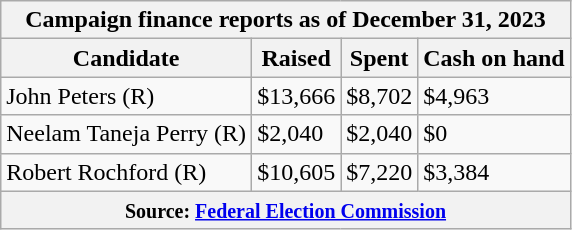<table class="wikitable sortable">
<tr>
<th colspan=4>Campaign finance reports as of December 31, 2023</th>
</tr>
<tr style="text-align:center;">
<th>Candidate</th>
<th>Raised</th>
<th>Spent</th>
<th>Cash on hand</th>
</tr>
<tr>
<td>John Peters (R)</td>
<td>$13,666</td>
<td>$8,702</td>
<td>$4,963</td>
</tr>
<tr>
<td>Neelam Taneja Perry (R)</td>
<td>$2,040</td>
<td>$2,040</td>
<td>$0</td>
</tr>
<tr>
<td>Robert Rochford (R)</td>
<td>$10,605</td>
<td>$7,220</td>
<td>$3,384</td>
</tr>
<tr>
<th colspan="4"><small>Source: <a href='#'>Federal Election Commission</a></small></th>
</tr>
</table>
